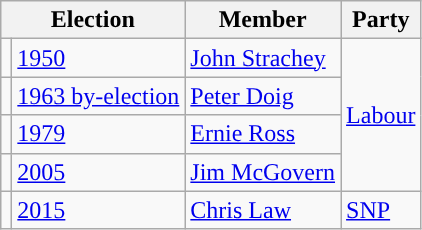<table class="wikitable">
<tr>
<th colspan="2">Election</th>
<th>Member</th>
<th>Party</th>
</tr>
<tr>
<td style="color:inherit;background-color: "></td>
<td><a href='#'>1950</a></td>
<td><a href='#'>John Strachey</a></td>
<td rowspan="4"><a href='#'>Labour</a></td>
</tr>
<tr>
<td style="color:inherit;background-color: "></td>
<td><a href='#'>1963 by-election</a></td>
<td><a href='#'>Peter Doig</a></td>
</tr>
<tr>
<td style="color:inherit;background-color: "></td>
<td><a href='#'>1979</a></td>
<td><a href='#'>Ernie Ross</a></td>
</tr>
<tr>
<td style="color:inherit;background-color: "></td>
<td><a href='#'>2005</a></td>
<td><a href='#'>Jim McGovern</a></td>
</tr>
<tr>
<td style="color:inherit;background-color: "></td>
<td><a href='#'>2015</a></td>
<td><a href='#'>Chris Law</a></td>
<td><a href='#'>SNP</a></td>
</tr>
</table>
